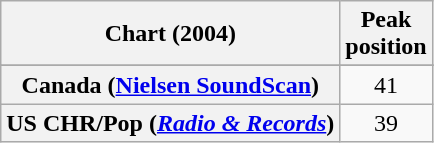<table class="wikitable sortable plainrowheaders" style="text-align:center">
<tr>
<th>Chart (2004)</th>
<th>Peak<br>position</th>
</tr>
<tr>
</tr>
<tr>
<th scope="row">Canada (<a href='#'>Nielsen SoundScan</a>)</th>
<td align="center">41</td>
</tr>
<tr>
<th scope="row">US CHR/Pop (<em><a href='#'>Radio & Records</a></em>)</th>
<td>39</td>
</tr>
</table>
